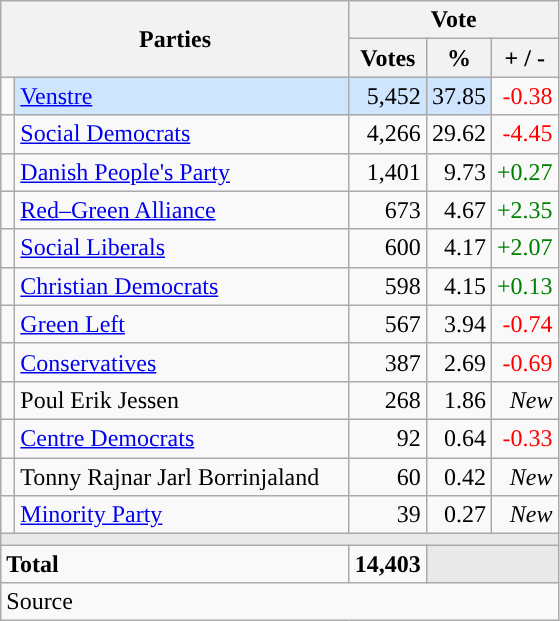<table class="wikitable" style="text-align:right;">
<tr>
<th style="text-align:centre;" rowspan="2" colspan="2" width="225">Parties</th>
<th colspan="3">Vote</th>
</tr>
<tr>
<th width="15">Votes</th>
<th width="15">%</th>
<th width="15">+ / -</th>
</tr>
<tr>
<td width="2" style="color:inherit;background:"></td>
<td bgcolor=#cfe5fe  align="left"><a href='#'>Venstre</a></td>
<td bgcolor=#cfe5fe>5,452</td>
<td bgcolor=#cfe5fe>37.85</td>
<td style=color:red;>-0.38</td>
</tr>
<tr>
<td width="2" style="color:inherit;background:"></td>
<td align="left"><a href='#'>Social Democrats</a></td>
<td>4,266</td>
<td>29.62</td>
<td style=color:red;>-4.45</td>
</tr>
<tr>
<td width="2" style="color:inherit;background:"></td>
<td align="left"><a href='#'>Danish People's Party</a></td>
<td>1,401</td>
<td>9.73</td>
<td style=color:green;>+0.27</td>
</tr>
<tr>
<td width="2" style="color:inherit;background:"></td>
<td align="left"><a href='#'>Red–Green Alliance</a></td>
<td>673</td>
<td>4.67</td>
<td style=color:green;>+2.35</td>
</tr>
<tr>
<td width="2" style="color:inherit;background:"></td>
<td align="left"><a href='#'>Social Liberals</a></td>
<td>600</td>
<td>4.17</td>
<td style=color:green;>+2.07</td>
</tr>
<tr>
<td width="2" style="color:inherit;background:"></td>
<td align="left"><a href='#'>Christian Democrats</a></td>
<td>598</td>
<td>4.15</td>
<td style=color:green;>+0.13</td>
</tr>
<tr>
<td width="2" style="color:inherit;background:"></td>
<td align="left"><a href='#'>Green Left</a></td>
<td>567</td>
<td>3.94</td>
<td style=color:red;>-0.74</td>
</tr>
<tr>
<td width="2" style="color:inherit;background:"></td>
<td align="left"><a href='#'>Conservatives</a></td>
<td>387</td>
<td>2.69</td>
<td style=color:red;>-0.69</td>
</tr>
<tr>
<td width="2" style="color:inherit;background:"></td>
<td align="left">Poul Erik Jessen</td>
<td>268</td>
<td>1.86</td>
<td><em>New</em></td>
</tr>
<tr>
<td width="2" style="color:inherit;background:"></td>
<td align="left"><a href='#'>Centre Democrats</a></td>
<td>92</td>
<td>0.64</td>
<td style=color:red;>-0.33</td>
</tr>
<tr>
<td width="2" style="color:inherit;background:"></td>
<td align="left">Tonny Rajnar Jarl Borrinjaland</td>
<td>60</td>
<td>0.42</td>
<td><em>New</em></td>
</tr>
<tr>
<td width="2" style="color:inherit;background:"></td>
<td align="left"><a href='#'>Minority Party</a></td>
<td>39</td>
<td>0.27</td>
<td><em>New</em></td>
</tr>
<tr>
<td colspan="7" bgcolor="#E9E9E9"></td>
</tr>
<tr>
<td align="left" colspan="2"><strong>Total</strong></td>
<td><strong>14,403</strong></td>
<td bgcolor="#E9E9E9" colspan="2"></td>
</tr>
<tr>
<td align="left" colspan="6">Source</td>
</tr>
</table>
